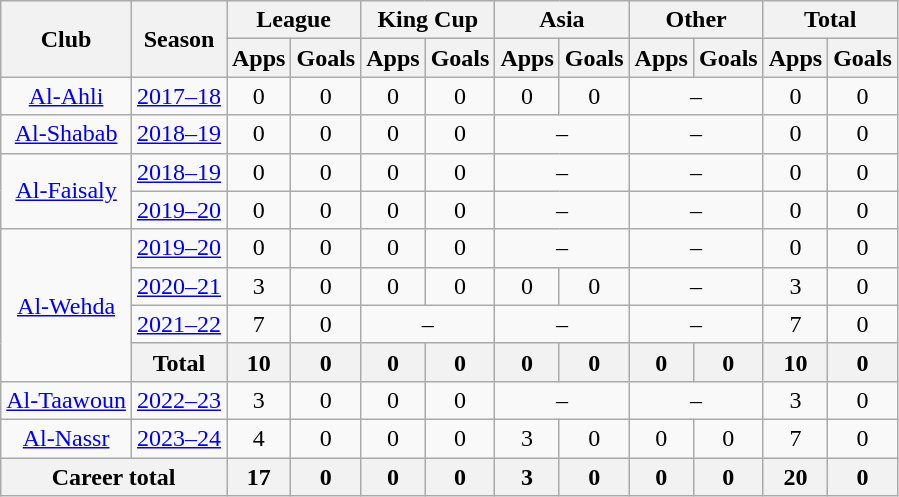<table class="wikitable" style="text-align: center">
<tr>
<th rowspan=2>Club</th>
<th rowspan=2>Season</th>
<th colspan=2>League</th>
<th colspan=2>King Cup</th>
<th colspan=2>Asia</th>
<th colspan=2>Other</th>
<th colspan=2>Total</th>
</tr>
<tr>
<th>Apps</th>
<th>Goals</th>
<th>Apps</th>
<th>Goals</th>
<th>Apps</th>
<th>Goals</th>
<th>Apps</th>
<th>Goals</th>
<th>Apps</th>
<th>Goals</th>
</tr>
<tr>
<td rowspan="1"><a href='#'>Al-Ahli</a></td>
<td><a href='#'>2017–18</a></td>
<td>0</td>
<td>0</td>
<td>0</td>
<td>0</td>
<td>0</td>
<td>0</td>
<td colspan="2">–</td>
<td>0</td>
<td>0</td>
</tr>
<tr>
<td rowspan="1"><a href='#'>Al-Shabab</a></td>
<td><a href='#'>2018–19</a></td>
<td>0</td>
<td>0</td>
<td>0</td>
<td>0</td>
<td colspan="2">–</td>
<td colspan="2">–</td>
<td>0</td>
<td>0</td>
</tr>
<tr>
<td rowspan="2"><a href='#'>Al-Faisaly</a></td>
<td><a href='#'>2018–19</a></td>
<td>0</td>
<td>0</td>
<td>0</td>
<td>0</td>
<td colspan="2">–</td>
<td colspan="2">–</td>
<td>0</td>
<td>0</td>
</tr>
<tr>
<td><a href='#'>2019–20</a></td>
<td>0</td>
<td>0</td>
<td>0</td>
<td>0</td>
<td colspan="2">–</td>
<td colspan="2">–</td>
<td>0</td>
<td>0</td>
</tr>
<tr>
<td rowspan="4"><a href='#'>Al-Wehda</a></td>
<td><a href='#'>2019–20</a></td>
<td>0</td>
<td>0</td>
<td>0</td>
<td>0</td>
<td colspan="2">–</td>
<td colspan="2">–</td>
<td>0</td>
<td>0</td>
</tr>
<tr>
<td><a href='#'>2020–21</a></td>
<td>3</td>
<td>0</td>
<td>0</td>
<td>0</td>
<td>0</td>
<td>0</td>
<td colspan="2">–</td>
<td>3</td>
<td>0</td>
</tr>
<tr>
<td><a href='#'>2021–22</a></td>
<td>7</td>
<td>0</td>
<td colspan="2">–</td>
<td colspan="2">–</td>
<td colspan="2">–</td>
<td>7</td>
<td>0</td>
</tr>
<tr>
<th colspan="1">Total</th>
<th>10</th>
<th>0</th>
<th>0</th>
<th>0</th>
<th>0</th>
<th>0</th>
<th>0</th>
<th>0</th>
<th>10</th>
<th>0</th>
</tr>
<tr>
<td rowspan="1"><a href='#'>Al-Taawoun</a></td>
<td><a href='#'>2022–23</a></td>
<td>3</td>
<td>0</td>
<td>0</td>
<td>0</td>
<td colspan="2">–</td>
<td colspan="2">–</td>
<td>3</td>
<td>0</td>
</tr>
<tr>
<td rowspan="1"><a href='#'>Al-Nassr</a></td>
<td><a href='#'>2023–24</a></td>
<td>4</td>
<td>0</td>
<td>0</td>
<td>0</td>
<td>3</td>
<td>0</td>
<td>0</td>
<td>0</td>
<td>7</td>
<td>0</td>
</tr>
<tr>
<th colspan="2">Career total</th>
<th>17</th>
<th>0</th>
<th>0</th>
<th>0</th>
<th>3</th>
<th>0</th>
<th>0</th>
<th>0</th>
<th>20</th>
<th>0</th>
</tr>
</table>
